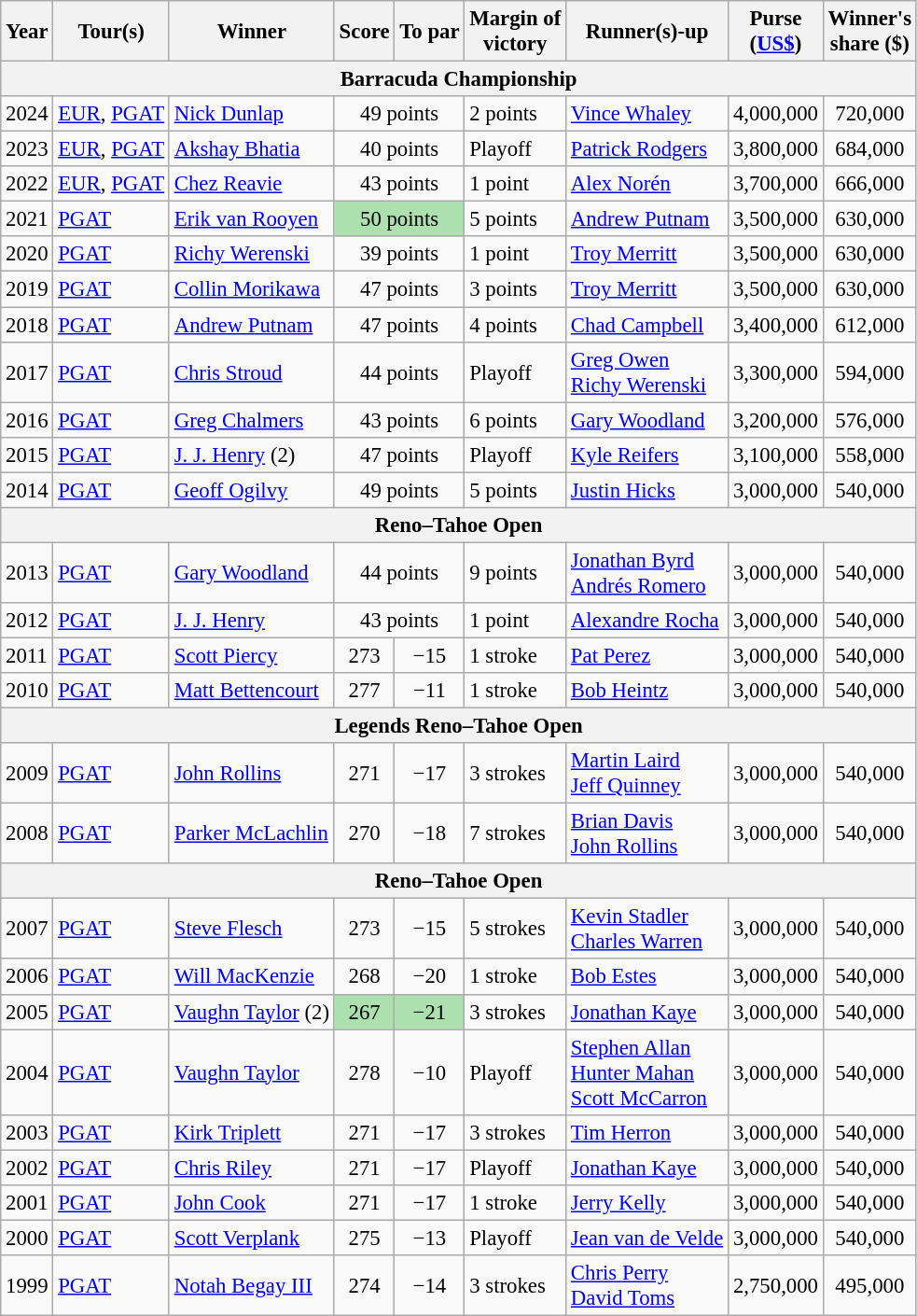<table class="wikitable" style="font-size:95%">
<tr>
<th>Year</th>
<th>Tour(s)</th>
<th>Winner</th>
<th>Score</th>
<th>To par</th>
<th>Margin of<br>victory</th>
<th>Runner(s)-up</th>
<th>Purse<br>(<a href='#'>US$</a>)</th>
<th>Winner's<br>share ($)</th>
</tr>
<tr>
<th colspan=10>Barracuda Championship</th>
</tr>
<tr>
<td>2024</td>
<td><a href='#'>EUR</a>, <a href='#'>PGAT</a></td>
<td> <a href='#'>Nick Dunlap</a></td>
<td colspan=2 align=center>49 points</td>
<td>2 points</td>
<td> <a href='#'>Vince Whaley</a></td>
<td align=center>4,000,000</td>
<td align=center>720,000</td>
</tr>
<tr>
<td>2023</td>
<td><a href='#'>EUR</a>, <a href='#'>PGAT</a></td>
<td> <a href='#'>Akshay Bhatia</a></td>
<td colspan=2 align=center>40 points</td>
<td>Playoff</td>
<td> <a href='#'>Patrick Rodgers</a></td>
<td align=center>3,800,000</td>
<td align=center>684,000</td>
</tr>
<tr>
<td>2022</td>
<td><a href='#'>EUR</a>, <a href='#'>PGAT</a></td>
<td> <a href='#'>Chez Reavie</a></td>
<td colspan=2 align=center>43 points</td>
<td>1 point</td>
<td> <a href='#'>Alex Norén</a></td>
<td align=center>3,700,000</td>
<td align=center>666,000</td>
</tr>
<tr>
<td>2021</td>
<td><a href='#'>PGAT</a></td>
<td> <a href='#'>Erik van Rooyen</a></td>
<td colspan=2 style="background: #ACE1AF" align=center>50 points</td>
<td>5 points</td>
<td> <a href='#'>Andrew Putnam</a></td>
<td align=center>3,500,000</td>
<td align=center>630,000</td>
</tr>
<tr>
<td>2020</td>
<td><a href='#'>PGAT</a></td>
<td> <a href='#'>Richy Werenski</a></td>
<td colspan=2 align=center>39 points</td>
<td>1 point</td>
<td> <a href='#'>Troy Merritt</a></td>
<td align=center>3,500,000</td>
<td align=center>630,000</td>
</tr>
<tr>
<td>2019</td>
<td><a href='#'>PGAT</a></td>
<td> <a href='#'>Collin Morikawa</a></td>
<td colspan=2 align=center>47 points</td>
<td>3 points</td>
<td> <a href='#'>Troy Merritt</a></td>
<td align=center>3,500,000</td>
<td align=center>630,000</td>
</tr>
<tr>
<td>2018</td>
<td><a href='#'>PGAT</a></td>
<td> <a href='#'>Andrew Putnam</a></td>
<td colspan=2 align=center>47 points</td>
<td>4 points</td>
<td> <a href='#'>Chad Campbell</a></td>
<td align=center>3,400,000</td>
<td align=center>612,000</td>
</tr>
<tr>
<td>2017</td>
<td><a href='#'>PGAT</a></td>
<td> <a href='#'>Chris Stroud</a></td>
<td colspan=2 align=center>44 points</td>
<td>Playoff</td>
<td> <a href='#'>Greg Owen</a><br> <a href='#'>Richy Werenski</a></td>
<td align=center>3,300,000</td>
<td align=center>594,000</td>
</tr>
<tr>
<td>2016</td>
<td><a href='#'>PGAT</a></td>
<td> <a href='#'>Greg Chalmers</a></td>
<td colspan=2 align=center>43 points</td>
<td>6 points</td>
<td> <a href='#'>Gary Woodland</a></td>
<td align=center>3,200,000</td>
<td align=center>576,000</td>
</tr>
<tr>
<td>2015</td>
<td><a href='#'>PGAT</a></td>
<td> <a href='#'>J. J. Henry</a> (2)</td>
<td colspan=2 align=center>47 points</td>
<td>Playoff</td>
<td> <a href='#'>Kyle Reifers</a></td>
<td align=center>3,100,000</td>
<td align=center>558,000</td>
</tr>
<tr>
<td>2014</td>
<td><a href='#'>PGAT</a></td>
<td> <a href='#'>Geoff Ogilvy</a></td>
<td colspan="2" align=center>49 points</td>
<td>5 points</td>
<td> <a href='#'>Justin Hicks</a></td>
<td align=center>3,000,000</td>
<td align=center>540,000</td>
</tr>
<tr>
<th colspan=10>Reno–Tahoe Open</th>
</tr>
<tr>
<td>2013</td>
<td><a href='#'>PGAT</a></td>
<td> <a href='#'>Gary Woodland</a></td>
<td colspan="2" align=center>44 points</td>
<td>9 points</td>
<td> <a href='#'>Jonathan Byrd</a><br> <a href='#'>Andrés Romero</a></td>
<td align=center>3,000,000</td>
<td align=center>540,000</td>
</tr>
<tr>
<td>2012</td>
<td><a href='#'>PGAT</a></td>
<td> <a href='#'>J. J. Henry</a></td>
<td colspan="2" align=center>43 points</td>
<td>1 point</td>
<td> <a href='#'>Alexandre Rocha</a></td>
<td align=center>3,000,000</td>
<td align=center>540,000</td>
</tr>
<tr>
<td>2011</td>
<td><a href='#'>PGAT</a></td>
<td> <a href='#'>Scott Piercy</a></td>
<td align=center>273</td>
<td align=center>−15</td>
<td>1 stroke</td>
<td> <a href='#'>Pat Perez</a></td>
<td align=center>3,000,000</td>
<td align=center>540,000</td>
</tr>
<tr>
<td>2010</td>
<td><a href='#'>PGAT</a></td>
<td> <a href='#'>Matt Bettencourt</a></td>
<td align=center>277</td>
<td align=center>−11</td>
<td>1 stroke</td>
<td> <a href='#'>Bob Heintz</a></td>
<td align=center>3,000,000</td>
<td align=center>540,000</td>
</tr>
<tr>
<th colspan=10>Legends Reno–Tahoe Open</th>
</tr>
<tr>
<td>2009</td>
<td><a href='#'>PGAT</a></td>
<td> <a href='#'>John Rollins</a></td>
<td align=center>271</td>
<td align=center>−17</td>
<td>3 strokes</td>
<td> <a href='#'>Martin Laird</a><br> <a href='#'>Jeff Quinney</a></td>
<td align=center>3,000,000</td>
<td align=center>540,000</td>
</tr>
<tr>
<td>2008</td>
<td><a href='#'>PGAT</a></td>
<td> <a href='#'>Parker McLachlin</a></td>
<td align=center>270</td>
<td align=center>−18</td>
<td>7 strokes</td>
<td> <a href='#'>Brian Davis</a><br> <a href='#'>John Rollins</a></td>
<td align=center>3,000,000</td>
<td align=center>540,000</td>
</tr>
<tr>
<th colspan=10>Reno–Tahoe Open</th>
</tr>
<tr>
<td>2007</td>
<td><a href='#'>PGAT</a></td>
<td> <a href='#'>Steve Flesch</a></td>
<td align=center>273</td>
<td align=center>−15</td>
<td>5 strokes</td>
<td> <a href='#'>Kevin Stadler</a><br> <a href='#'>Charles Warren</a></td>
<td align=center>3,000,000</td>
<td align=center>540,000</td>
</tr>
<tr>
<td>2006</td>
<td><a href='#'>PGAT</a></td>
<td> <a href='#'>Will MacKenzie</a></td>
<td align=center>268</td>
<td align=center>−20</td>
<td>1 stroke</td>
<td> <a href='#'>Bob Estes</a></td>
<td align=center>3,000,000</td>
<td align=center>540,000</td>
</tr>
<tr>
<td>2005</td>
<td><a href='#'>PGAT</a></td>
<td> <a href='#'>Vaughn Taylor</a> (2)</td>
<td style="background: #ACE1AF" align=center>267</td>
<td style="text-align: center; background: #ACE1AF">−21</td>
<td>3 strokes</td>
<td> <a href='#'>Jonathan Kaye</a></td>
<td align=center>3,000,000</td>
<td align=center>540,000</td>
</tr>
<tr>
<td>2004</td>
<td><a href='#'>PGAT</a></td>
<td> <a href='#'>Vaughn Taylor</a></td>
<td align=center>278</td>
<td align=center>−10</td>
<td>Playoff</td>
<td> <a href='#'>Stephen Allan</a><br> <a href='#'>Hunter Mahan</a><br> <a href='#'>Scott McCarron</a></td>
<td align=center>3,000,000</td>
<td align=center>540,000</td>
</tr>
<tr>
<td>2003</td>
<td><a href='#'>PGAT</a></td>
<td> <a href='#'>Kirk Triplett</a></td>
<td align=center>271</td>
<td align=center>−17</td>
<td>3 strokes</td>
<td> <a href='#'>Tim Herron</a></td>
<td align=center>3,000,000</td>
<td align=center>540,000</td>
</tr>
<tr>
<td>2002</td>
<td><a href='#'>PGAT</a></td>
<td> <a href='#'>Chris Riley</a></td>
<td align=center>271</td>
<td align=center>−17</td>
<td>Playoff</td>
<td> <a href='#'>Jonathan Kaye</a></td>
<td align=center>3,000,000</td>
<td align=center>540,000</td>
</tr>
<tr>
<td>2001</td>
<td><a href='#'>PGAT</a></td>
<td> <a href='#'>John Cook</a></td>
<td align=center>271</td>
<td align=center>−17</td>
<td>1 stroke</td>
<td> <a href='#'>Jerry Kelly</a></td>
<td align=center>3,000,000</td>
<td align=center>540,000</td>
</tr>
<tr>
<td>2000</td>
<td><a href='#'>PGAT</a></td>
<td> <a href='#'>Scott Verplank</a></td>
<td align=center>275</td>
<td align=center>−13</td>
<td>Playoff</td>
<td> <a href='#'>Jean van de Velde</a></td>
<td align=center>3,000,000</td>
<td align=center>540,000</td>
</tr>
<tr>
<td>1999</td>
<td><a href='#'>PGAT</a></td>
<td> <a href='#'>Notah Begay III</a></td>
<td align=center>274</td>
<td align=center>−14</td>
<td>3 strokes</td>
<td> <a href='#'>Chris Perry</a><br> <a href='#'>David Toms</a></td>
<td align=center>2,750,000</td>
<td align=center>495,000</td>
</tr>
</table>
